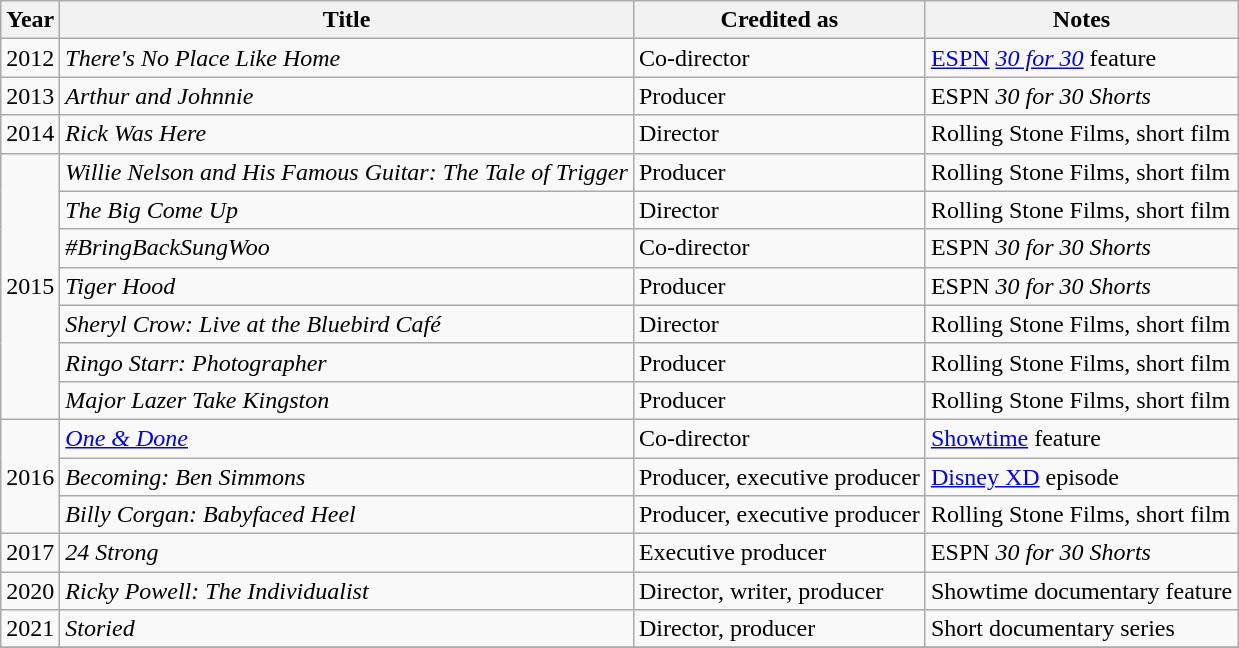<table class="wikitable">
<tr>
<th>Year</th>
<th>Title</th>
<th>Credited as</th>
<th>Notes</th>
</tr>
<tr>
<td style="text-align:center;">2012</td>
<td style="text-align:left;"><em>There's No Place Like Home</em></td>
<td style="text-align:left;">Co-director</td>
<td style="text-align:left;"><a href='#'>ESPN</a> <em><a href='#'>30 for 30</a></em> feature</td>
</tr>
<tr>
<td style="text-align:center;">2013</td>
<td style="text-align:left;"><em>Arthur and Johnnie</em></td>
<td style="text-align:left;">Producer</td>
<td style="text-align:left;">ESPN <em>30 for 30 Shorts</em></td>
</tr>
<tr>
<td style="text-align:center;">2014</td>
<td style="text-align:left;"><em>Rick Was Here</em></td>
<td style="text-align:left;">Director</td>
<td style="text-align:left;">Rolling Stone Films, short film</td>
</tr>
<tr>
<td rowspan=7 style="text-align:center;">2015</td>
<td style="text-align:left;"><em>Willie Nelson and His Famous Guitar: The Tale of Trigger</em></td>
<td style="text-align:left;">Producer</td>
<td style="text-align:left;">Rolling Stone Films, short film</td>
</tr>
<tr>
<td style="text-align:left;"><em>The Big Come Up</em></td>
<td style="text-align:left;">Director</td>
<td style="text-align:left;">Rolling Stone Films, short film</td>
</tr>
<tr>
<td style="text-align:left;"><em>#BringBackSungWoo</em></td>
<td style="text-align:left;">Co-director</td>
<td style="text-align:left;">ESPN <em>30 for 30 Shorts</em></td>
</tr>
<tr>
<td style="text-align:left;"><em>Tiger Hood</em></td>
<td style="text-align:left;">Producer</td>
<td style="text-align:left;">ESPN <em>30 for 30 Shorts</em></td>
</tr>
<tr>
<td style="text-align:left;"><em>Sheryl Crow: Live at the Bluebird Café</em></td>
<td style="text-align:left;">Director</td>
<td style="text-align:left;">Rolling Stone Films, short film</td>
</tr>
<tr>
<td style="text-align:left;"><em>Ringo Starr: Photographer</em></td>
<td style="text-align:left;">Producer</td>
<td style="text-align:left;">Rolling Stone Films, short film</td>
</tr>
<tr>
<td style="text-align:left;"><em>Major Lazer Take Kingston</em></td>
<td style="text-align:left;">Producer</td>
<td style="text-align:left;">Rolling Stone Films, short film</td>
</tr>
<tr>
<td rowspan=3 style="text-align:center;">2016</td>
<td style="text-align:left;"><em><a href='#'>One & Done</a></em></td>
<td style="text-align:left;">Co-director</td>
<td style="text-align:left;"><a href='#'>Showtime</a> feature</td>
</tr>
<tr>
<td style="text-align:left;"><em>Becoming: Ben Simmons</em></td>
<td style="text-align:left;">Producer, executive producer</td>
<td style="text-align:left;"><a href='#'>Disney XD</a> episode</td>
</tr>
<tr>
<td style="text-align:left;"><em>Billy Corgan: Babyfaced Heel</em></td>
<td style="text-align:left;">Producer, executive producer</td>
<td style="text-align:left;">Rolling Stone Films, short film</td>
</tr>
<tr>
<td style="text-align:center;">2017</td>
<td style="text-align:left;"><em>24 Strong</em></td>
<td style="text-align:left;">Executive producer</td>
<td style="text-align:left;">ESPN <em>30 for 30 Shorts</em></td>
</tr>
<tr>
<td style="text-align:center;">2020</td>
<td style="text-align:left;"><em>Ricky Powell: The Individualist</em></td>
<td style="text-align:left;">Director, writer, producer</td>
<td style="text-align:left;">Showtime documentary feature</td>
</tr>
<tr>
<td style="text-align:center;">2021</td>
<td style="text-align:left;"><em>Storied</em></td>
<td style="text-align:left;">Director, producer</td>
<td style="text-align:left;">Short documentary series</td>
</tr>
<tr>
</tr>
</table>
